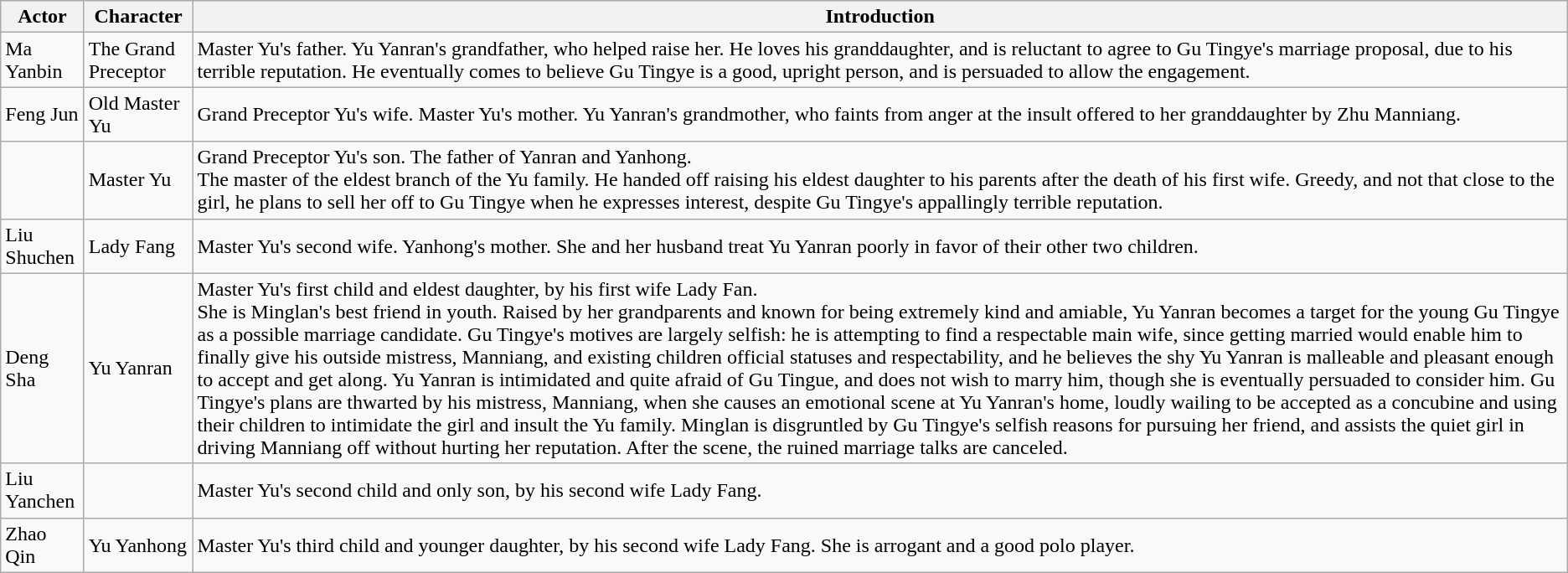<table class="wikitable">
<tr>
<th>Actor</th>
<th>Character</th>
<th>Introduction</th>
</tr>
<tr>
<td>Ma Yanbin</td>
<td>The Grand Preceptor</td>
<td>Master Yu's father. Yu Yanran's grandfather, who helped raise her. He loves his granddaughter, and is reluctant to agree to Gu Tingye's marriage proposal, due to his terrible reputation. He eventually comes to believe Gu Tingye is a good, upright person, and is persuaded to allow the engagement.</td>
</tr>
<tr>
<td>Feng Jun</td>
<td>Old Master Yu</td>
<td>Grand Preceptor Yu's wife. Master Yu's mother. Yu Yanran's grandmother, who faints from anger at the insult offered to her granddaughter by Zhu Manniang.</td>
</tr>
<tr>
<td></td>
<td>Master Yu</td>
<td>Grand Preceptor Yu's son. The father of Yanran and Yanhong.<br> The master of the eldest branch of the Yu family. He handed off raising his eldest daughter to his parents after the death of his first wife. Greedy, and not that close to the girl, he plans to sell her off to Gu Tingye when he expresses interest, despite Gu Tingye's appallingly terrible reputation.</td>
</tr>
<tr>
<td>Liu Shuchen</td>
<td>Lady Fang</td>
<td>Master Yu's second wife. Yanhong's mother. She and her husband treat Yu Yanran poorly in favor of their other two children.</td>
</tr>
<tr>
<td>Deng Sha</td>
<td>Yu Yanran</td>
<td>Master Yu's first child and eldest daughter, by his first wife Lady Fan.<br> She is Minglan's best friend in youth. Raised by her grandparents and known for being extremely kind and amiable, Yu Yanran becomes a target for the young Gu Tingye as a possible marriage candidate. Gu Tingye's motives are largely selfish: he is attempting to find a respectable main wife, since getting married would enable him to finally give his outside mistress, Manniang, and existing children official statuses and respectability, and he believes the shy Yu Yanran is malleable and pleasant enough to accept and get along. Yu Yanran is intimidated and quite afraid of Gu Tingue, and does not wish to marry him, though she is eventually persuaded to consider him. Gu Tingye's plans are thwarted by his mistress, Manniang, when she causes an emotional scene at Yu Yanran's home, loudly wailing to be accepted as a concubine and using their children to intimidate the girl and insult the Yu family. Minglan is disgruntled by Gu Tingye's selfish reasons for pursuing her friend, and assists the quiet girl in driving Manniang off without hurting her reputation. After the scene, the ruined marriage talks are canceled.</td>
</tr>
<tr>
<td>Liu Yanchen</td>
<td></td>
<td>Master Yu's second child and only son, by his second wife Lady Fang.</td>
</tr>
<tr>
<td>Zhao Qin</td>
<td>Yu Yanhong</td>
<td>Master Yu's third child and younger daughter, by his second wife Lady Fang. She is arrogant and a good polo player.</td>
</tr>
</table>
